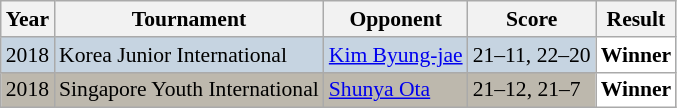<table class="sortable wikitable" style="font-size: 90%;">
<tr>
<th>Year</th>
<th>Tournament</th>
<th>Opponent</th>
<th>Score</th>
<th>Result</th>
</tr>
<tr style="background:#C6D4E1">
<td align="center">2018</td>
<td align="left">Korea Junior International</td>
<td align="left"> <a href='#'>Kim Byung-jae</a></td>
<td align="left">21–11, 22–20</td>
<td style="text-align:left; background:white"> <strong>Winner</strong></td>
</tr>
<tr style="background:#BDB8AD">
<td align="center">2018</td>
<td align="left">Singapore Youth International</td>
<td align="left"> <a href='#'>Shunya Ota</a></td>
<td align="left">21–12, 21–7</td>
<td style="text-align:left; background:white"> <strong>Winner</strong></td>
</tr>
</table>
